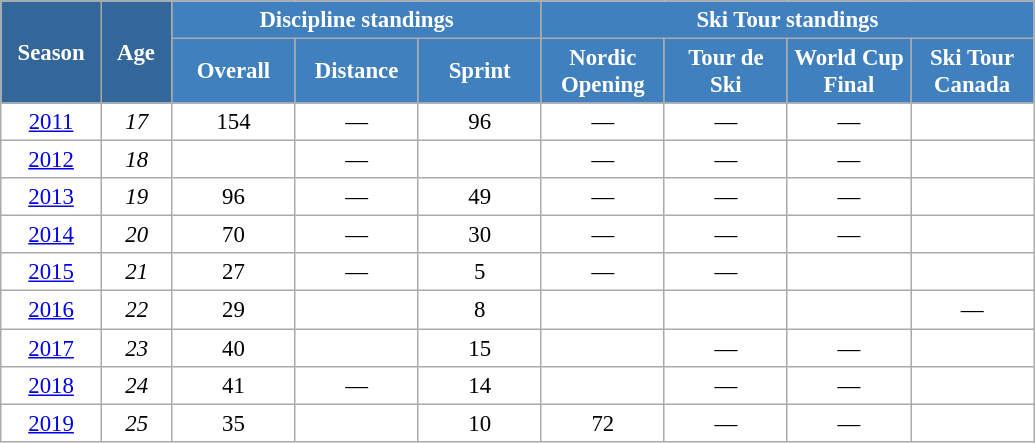<table class="wikitable" style="font-size:95%; text-align:center; border:grey solid 1px; border-collapse:collapse; background:#ffffff;">
<tr>
<th style="background-color:#369; color:white; width:60px;" rowspan="2"> Season </th>
<th style="background-color:#369; color:white; width:40px;" rowspan="2"> Age </th>
<th style="background-color:#4180be; color:white;" colspan="3">Discipline standings</th>
<th style="background-color:#4180be; color:white;" colspan="4">Ski Tour standings</th>
</tr>
<tr>
<th style="background-color:#4180be; color:white; width:75px;">Overall</th>
<th style="background-color:#4180be; color:white; width:75px;">Distance</th>
<th style="background-color:#4180be; color:white; width:75px;">Sprint</th>
<th style="background-color:#4180be; color:white; width:75px;">Nordic<br>Opening</th>
<th style="background-color:#4180be; color:white; width:75px;">Tour de<br>Ski</th>
<th style="background-color:#4180be; color:white; width:75px;">World Cup<br>Final</th>
<th style="background-color:#4180be; color:white; width:75px;">Ski Tour<br>Canada</th>
</tr>
<tr>
<td><a href='#'>2011</a></td>
<td><em>17</em></td>
<td>154</td>
<td>—</td>
<td>96</td>
<td>—</td>
<td>—</td>
<td>—</td>
<td></td>
</tr>
<tr>
<td><a href='#'>2012</a></td>
<td><em>18</em></td>
<td></td>
<td>—</td>
<td></td>
<td>—</td>
<td>—</td>
<td>—</td>
<td></td>
</tr>
<tr>
<td><a href='#'>2013</a></td>
<td><em>19</em></td>
<td>96</td>
<td>—</td>
<td>49</td>
<td>—</td>
<td>—</td>
<td>—</td>
<td></td>
</tr>
<tr>
<td><a href='#'>2014</a></td>
<td><em>20</em></td>
<td>70</td>
<td>—</td>
<td>30</td>
<td>—</td>
<td>—</td>
<td>—</td>
<td></td>
</tr>
<tr>
<td><a href='#'>2015</a></td>
<td><em>21</em></td>
<td>27</td>
<td>—</td>
<td>5</td>
<td>—</td>
<td>—</td>
<td></td>
<td></td>
</tr>
<tr>
<td><a href='#'>2016</a></td>
<td><em>22</em></td>
<td>29</td>
<td></td>
<td>8</td>
<td></td>
<td></td>
<td></td>
<td>—</td>
</tr>
<tr>
<td><a href='#'>2017</a></td>
<td><em>23</em></td>
<td>40</td>
<td></td>
<td>15</td>
<td></td>
<td>—</td>
<td>—</td>
<td></td>
</tr>
<tr>
<td><a href='#'>2018</a></td>
<td><em>24</em></td>
<td>41</td>
<td>—</td>
<td>14</td>
<td></td>
<td>—</td>
<td>—</td>
<td></td>
</tr>
<tr>
<td><a href='#'>2019</a></td>
<td><em>25</em></td>
<td>35</td>
<td></td>
<td>10</td>
<td>72</td>
<td>—</td>
<td>—</td>
<td></td>
</tr>
</table>
